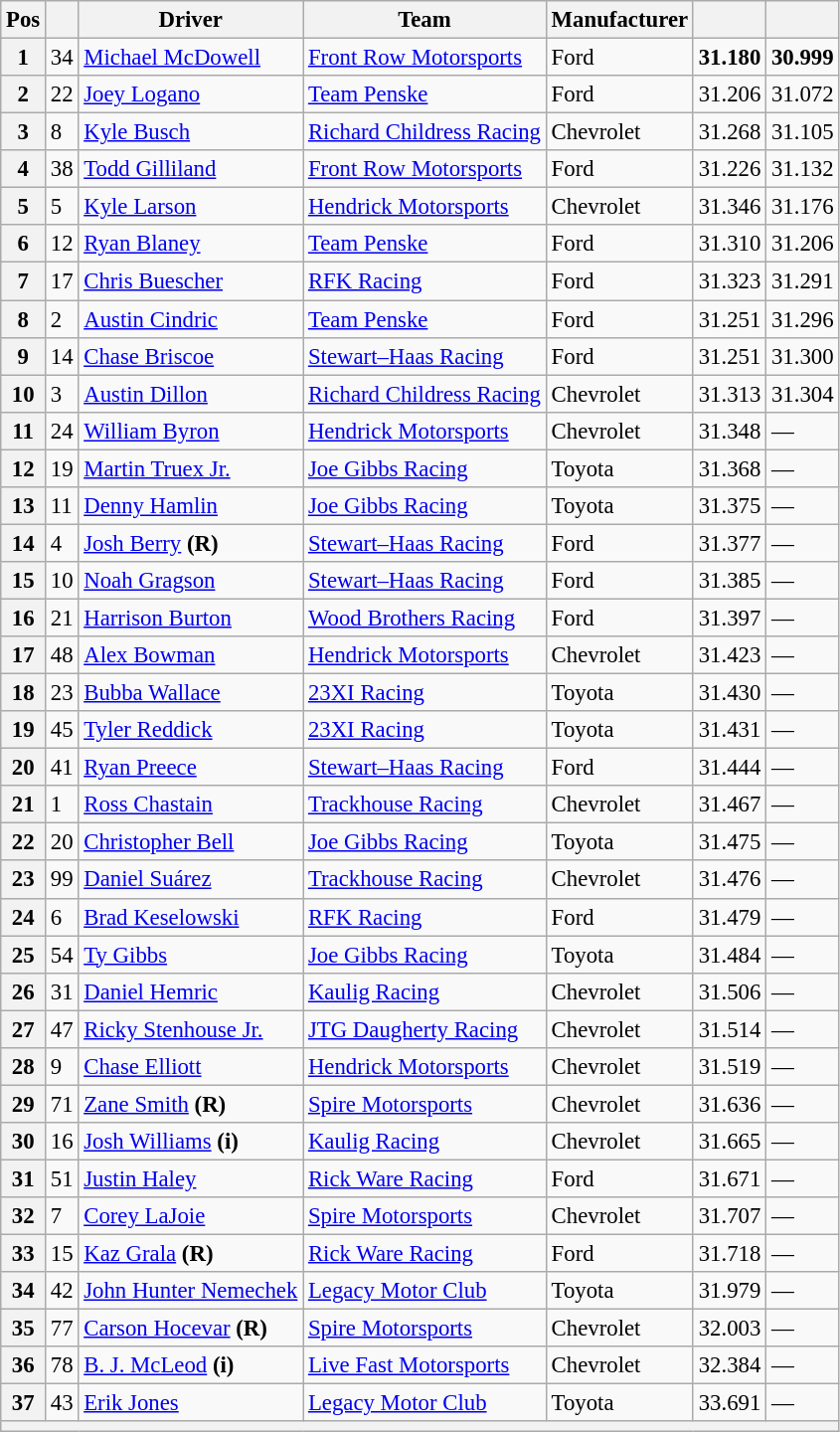<table class="wikitable" style="font-size:95%">
<tr>
<th>Pos</th>
<th></th>
<th>Driver</th>
<th>Team</th>
<th>Manufacturer</th>
<th></th>
<th></th>
</tr>
<tr>
<th>1</th>
<td>34</td>
<td><a href='#'>Michael McDowell</a></td>
<td><a href='#'>Front Row Motorsports</a></td>
<td>Ford</td>
<td><strong>31.180</strong></td>
<td><strong>30.999</strong></td>
</tr>
<tr>
<th>2</th>
<td>22</td>
<td><a href='#'>Joey Logano</a></td>
<td><a href='#'>Team Penske</a></td>
<td>Ford</td>
<td>31.206</td>
<td>31.072</td>
</tr>
<tr>
<th>3</th>
<td>8</td>
<td><a href='#'>Kyle Busch</a></td>
<td><a href='#'>Richard Childress Racing</a></td>
<td>Chevrolet</td>
<td>31.268</td>
<td>31.105</td>
</tr>
<tr>
<th>4</th>
<td>38</td>
<td><a href='#'>Todd Gilliland</a></td>
<td><a href='#'>Front Row Motorsports</a></td>
<td>Ford</td>
<td>31.226</td>
<td>31.132</td>
</tr>
<tr>
<th>5</th>
<td>5</td>
<td><a href='#'>Kyle Larson</a></td>
<td><a href='#'>Hendrick Motorsports</a></td>
<td>Chevrolet</td>
<td>31.346</td>
<td>31.176</td>
</tr>
<tr>
<th>6</th>
<td>12</td>
<td><a href='#'>Ryan Blaney</a></td>
<td><a href='#'>Team Penske</a></td>
<td>Ford</td>
<td>31.310</td>
<td>31.206</td>
</tr>
<tr>
<th>7</th>
<td>17</td>
<td><a href='#'>Chris Buescher</a></td>
<td><a href='#'>RFK Racing</a></td>
<td>Ford</td>
<td>31.323</td>
<td>31.291</td>
</tr>
<tr>
<th>8</th>
<td>2</td>
<td><a href='#'>Austin Cindric</a></td>
<td><a href='#'>Team Penske</a></td>
<td>Ford</td>
<td>31.251</td>
<td>31.296</td>
</tr>
<tr>
<th>9</th>
<td>14</td>
<td><a href='#'>Chase Briscoe</a></td>
<td><a href='#'>Stewart–Haas Racing</a></td>
<td>Ford</td>
<td>31.251</td>
<td>31.300</td>
</tr>
<tr>
<th>10</th>
<td>3</td>
<td><a href='#'>Austin Dillon</a></td>
<td><a href='#'>Richard Childress Racing</a></td>
<td>Chevrolet</td>
<td>31.313</td>
<td>31.304</td>
</tr>
<tr>
<th>11</th>
<td>24</td>
<td><a href='#'>William Byron</a></td>
<td><a href='#'>Hendrick Motorsports</a></td>
<td>Chevrolet</td>
<td>31.348</td>
<td>—</td>
</tr>
<tr>
<th>12</th>
<td>19</td>
<td><a href='#'>Martin Truex Jr.</a></td>
<td><a href='#'>Joe Gibbs Racing</a></td>
<td>Toyota</td>
<td>31.368</td>
<td>—</td>
</tr>
<tr>
<th>13</th>
<td>11</td>
<td><a href='#'>Denny Hamlin</a></td>
<td><a href='#'>Joe Gibbs Racing</a></td>
<td>Toyota</td>
<td>31.375</td>
<td>—</td>
</tr>
<tr>
<th>14</th>
<td>4</td>
<td><a href='#'>Josh Berry</a> <strong>(R)</strong></td>
<td><a href='#'>Stewart–Haas Racing</a></td>
<td>Ford</td>
<td>31.377</td>
<td>—</td>
</tr>
<tr>
<th>15</th>
<td>10</td>
<td><a href='#'>Noah Gragson</a></td>
<td><a href='#'>Stewart–Haas Racing</a></td>
<td>Ford</td>
<td>31.385</td>
<td>—</td>
</tr>
<tr>
<th>16</th>
<td>21</td>
<td><a href='#'>Harrison Burton</a></td>
<td><a href='#'>Wood Brothers Racing</a></td>
<td>Ford</td>
<td>31.397</td>
<td>—</td>
</tr>
<tr>
<th>17</th>
<td>48</td>
<td><a href='#'>Alex Bowman</a></td>
<td><a href='#'>Hendrick Motorsports</a></td>
<td>Chevrolet</td>
<td>31.423</td>
<td>—</td>
</tr>
<tr>
<th>18</th>
<td>23</td>
<td><a href='#'>Bubba Wallace</a></td>
<td><a href='#'>23XI Racing</a></td>
<td>Toyota</td>
<td>31.430</td>
<td>—</td>
</tr>
<tr>
<th>19</th>
<td>45</td>
<td><a href='#'>Tyler Reddick</a></td>
<td><a href='#'>23XI Racing</a></td>
<td>Toyota</td>
<td>31.431</td>
<td>—</td>
</tr>
<tr>
<th>20</th>
<td>41</td>
<td><a href='#'>Ryan Preece</a></td>
<td><a href='#'>Stewart–Haas Racing</a></td>
<td>Ford</td>
<td>31.444</td>
<td>—</td>
</tr>
<tr>
<th>21</th>
<td>1</td>
<td><a href='#'>Ross Chastain</a></td>
<td><a href='#'>Trackhouse Racing</a></td>
<td>Chevrolet</td>
<td>31.467</td>
<td>—</td>
</tr>
<tr>
<th>22</th>
<td>20</td>
<td><a href='#'>Christopher Bell</a></td>
<td><a href='#'>Joe Gibbs Racing</a></td>
<td>Toyota</td>
<td>31.475</td>
<td>—</td>
</tr>
<tr>
<th>23</th>
<td>99</td>
<td><a href='#'>Daniel Suárez</a></td>
<td><a href='#'>Trackhouse Racing</a></td>
<td>Chevrolet</td>
<td>31.476</td>
<td>—</td>
</tr>
<tr>
<th>24</th>
<td>6</td>
<td><a href='#'>Brad Keselowski</a></td>
<td><a href='#'>RFK Racing</a></td>
<td>Ford</td>
<td>31.479</td>
<td>—</td>
</tr>
<tr>
<th>25</th>
<td>54</td>
<td><a href='#'>Ty Gibbs</a></td>
<td><a href='#'>Joe Gibbs Racing</a></td>
<td>Toyota</td>
<td>31.484</td>
<td>—</td>
</tr>
<tr>
<th>26</th>
<td>31</td>
<td><a href='#'>Daniel Hemric</a></td>
<td><a href='#'>Kaulig Racing</a></td>
<td>Chevrolet</td>
<td>31.506</td>
<td>—</td>
</tr>
<tr>
<th>27</th>
<td>47</td>
<td><a href='#'>Ricky Stenhouse Jr.</a></td>
<td><a href='#'>JTG Daugherty Racing</a></td>
<td>Chevrolet</td>
<td>31.514</td>
<td>—</td>
</tr>
<tr>
<th>28</th>
<td>9</td>
<td><a href='#'>Chase Elliott</a></td>
<td><a href='#'>Hendrick Motorsports</a></td>
<td>Chevrolet</td>
<td>31.519</td>
<td>—</td>
</tr>
<tr>
<th>29</th>
<td>71</td>
<td><a href='#'>Zane Smith</a> <strong>(R)</strong></td>
<td><a href='#'>Spire Motorsports</a></td>
<td>Chevrolet</td>
<td>31.636</td>
<td>—</td>
</tr>
<tr>
<th>30</th>
<td>16</td>
<td><a href='#'>Josh Williams</a> <strong>(i)</strong></td>
<td><a href='#'>Kaulig Racing</a></td>
<td>Chevrolet</td>
<td>31.665</td>
<td>—</td>
</tr>
<tr>
<th>31</th>
<td>51</td>
<td><a href='#'>Justin Haley</a></td>
<td><a href='#'>Rick Ware Racing</a></td>
<td>Ford</td>
<td>31.671</td>
<td>—</td>
</tr>
<tr>
<th>32</th>
<td>7</td>
<td><a href='#'>Corey LaJoie</a></td>
<td><a href='#'>Spire Motorsports</a></td>
<td>Chevrolet</td>
<td>31.707</td>
<td>—</td>
</tr>
<tr>
<th>33</th>
<td>15</td>
<td><a href='#'>Kaz Grala</a> <strong>(R)</strong></td>
<td><a href='#'>Rick Ware Racing</a></td>
<td>Ford</td>
<td>31.718</td>
<td>—</td>
</tr>
<tr>
<th>34</th>
<td>42</td>
<td><a href='#'>John Hunter Nemechek</a></td>
<td><a href='#'>Legacy Motor Club</a></td>
<td>Toyota</td>
<td>31.979</td>
<td>—</td>
</tr>
<tr>
<th>35</th>
<td>77</td>
<td><a href='#'>Carson Hocevar</a> <strong>(R)</strong></td>
<td><a href='#'>Spire Motorsports</a></td>
<td>Chevrolet</td>
<td>32.003</td>
<td>—</td>
</tr>
<tr>
<th>36</th>
<td>78</td>
<td><a href='#'>B. J. McLeod</a> <strong>(i)</strong></td>
<td><a href='#'>Live Fast Motorsports</a></td>
<td>Chevrolet</td>
<td>32.384</td>
<td>—</td>
</tr>
<tr>
<th>37</th>
<td>43</td>
<td><a href='#'>Erik Jones</a></td>
<td><a href='#'>Legacy Motor Club</a></td>
<td>Toyota</td>
<td>33.691</td>
<td>—</td>
</tr>
<tr>
<th colspan="7"></th>
</tr>
</table>
